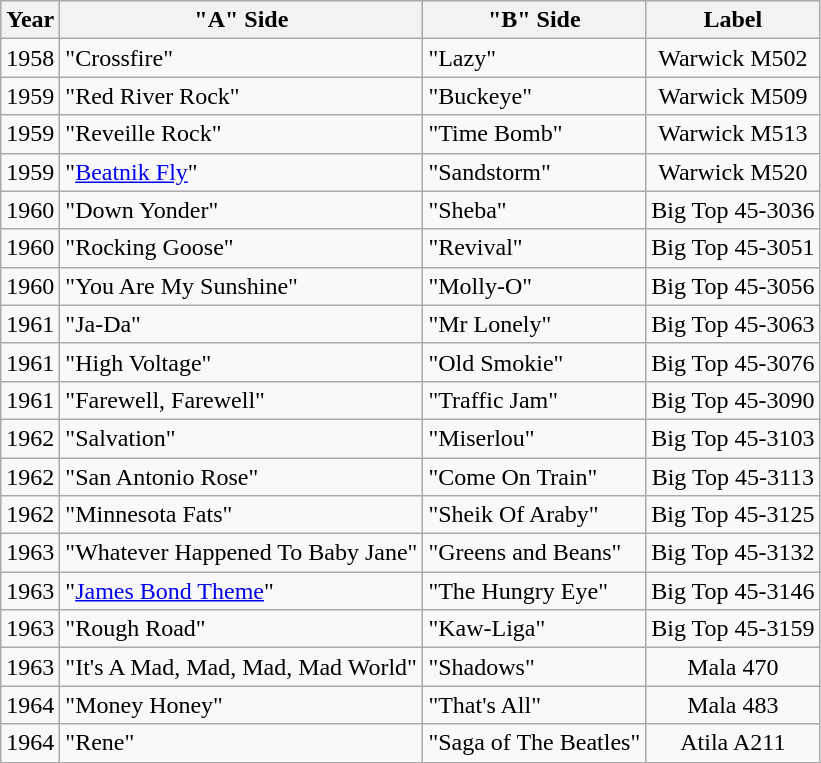<table class="sortable wikitable">
<tr>
<th>Year</th>
<th>"A" Side</th>
<th>"B" Side</th>
<th>Label</th>
</tr>
<tr>
<td align="center">1958</td>
<td>"Crossfire"</td>
<td>"Lazy"</td>
<td align="center">Warwick M502</td>
</tr>
<tr>
<td align="center">1959</td>
<td>"Red River Rock"</td>
<td>"Buckeye"</td>
<td align="center">Warwick M509</td>
</tr>
<tr>
<td align="center">1959</td>
<td>"Reveille Rock"</td>
<td>"Time Bomb"</td>
<td align="center">Warwick M513</td>
</tr>
<tr>
<td align="center">1959</td>
<td>"<a href='#'>Beatnik Fly</a>"</td>
<td>"Sandstorm"</td>
<td align="center">Warwick M520</td>
</tr>
<tr>
<td align="center">1960</td>
<td>"Down Yonder"</td>
<td>"Sheba"</td>
<td align="center">Big Top 45-3036</td>
</tr>
<tr>
<td align="center">1960</td>
<td>"Rocking Goose"</td>
<td>"Revival"</td>
<td align="center">Big Top 45-3051</td>
</tr>
<tr>
<td align="center">1960</td>
<td>"You Are My Sunshine"</td>
<td>"Molly-O"</td>
<td align="center">Big Top 45-3056</td>
</tr>
<tr>
<td align="center">1961</td>
<td>"Ja-Da"</td>
<td>"Mr Lonely"</td>
<td align="center">Big Top 45-3063</td>
</tr>
<tr>
<td align="center">1961</td>
<td>"High Voltage"</td>
<td>"Old Smokie"</td>
<td align="center">Big Top 45-3076</td>
</tr>
<tr>
<td align="center">1961</td>
<td>"Farewell, Farewell"</td>
<td>"Traffic Jam"</td>
<td align="center">Big Top 45-3090</td>
</tr>
<tr>
<td align="center">1962</td>
<td>"Salvation"</td>
<td>"Miserlou"</td>
<td align="center">Big Top 45-3103</td>
</tr>
<tr>
<td align="center">1962</td>
<td>"San Antonio Rose"</td>
<td>"Come On Train"</td>
<td align="center">Big Top 45-3113</td>
</tr>
<tr>
<td align="center">1962</td>
<td>"Minnesota Fats"</td>
<td>"Sheik Of Araby"</td>
<td align="center">Big Top 45-3125</td>
</tr>
<tr>
<td align="center">1963</td>
<td>"Whatever Happened To Baby Jane"</td>
<td>"Greens and Beans"</td>
<td align="center">Big Top 45-3132</td>
</tr>
<tr>
<td align="center">1963</td>
<td>"<a href='#'>James Bond Theme</a>"</td>
<td>"The Hungry Eye"</td>
<td align="center">Big Top 45-3146</td>
</tr>
<tr>
<td align="center">1963</td>
<td>"Rough Road"</td>
<td>"Kaw-Liga"</td>
<td align="center">Big Top 45-3159</td>
</tr>
<tr>
<td align="center">1963</td>
<td>"It's A Mad, Mad, Mad, Mad World"</td>
<td>"Shadows"</td>
<td align="center">Mala 470</td>
</tr>
<tr>
<td align="center">1964</td>
<td>"Money Honey"</td>
<td>"That's All"</td>
<td align="center">Mala 483</td>
</tr>
<tr>
<td align="center">1964</td>
<td>"Rene"</td>
<td>"Saga of The Beatles"</td>
<td align="center">Atila A211</td>
</tr>
<tr>
</tr>
</table>
